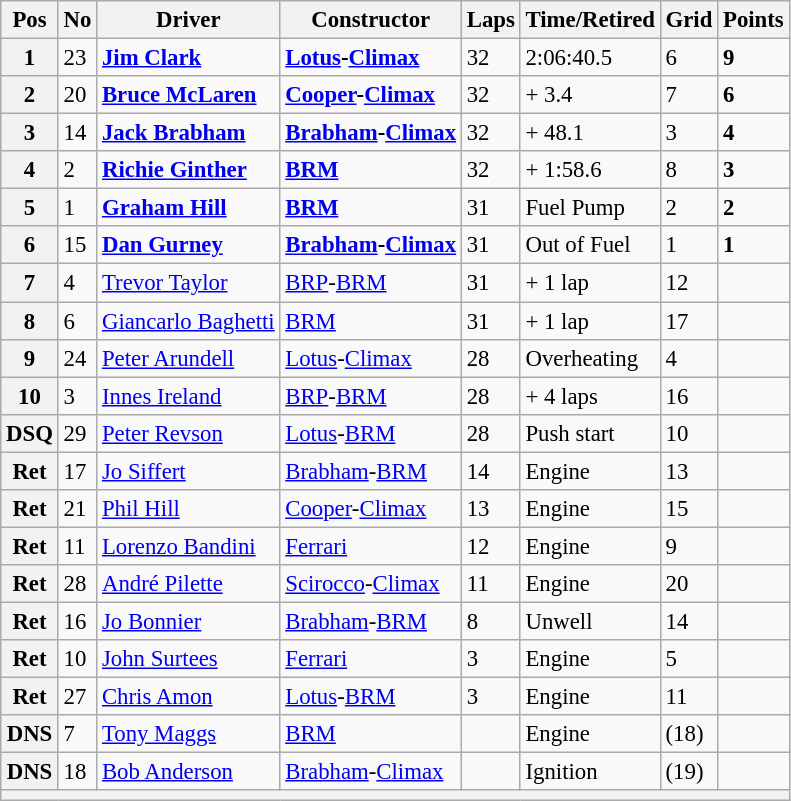<table class="wikitable" style="font-size: 95%">
<tr>
<th>Pos</th>
<th>No</th>
<th>Driver</th>
<th>Constructor</th>
<th>Laps</th>
<th>Time/Retired</th>
<th>Grid</th>
<th>Points</th>
</tr>
<tr>
<th>1</th>
<td>23</td>
<td> <strong><a href='#'>Jim Clark</a></strong></td>
<td><strong><a href='#'>Lotus</a>-<a href='#'>Climax</a></strong></td>
<td>32</td>
<td>2:06:40.5</td>
<td>6</td>
<td><strong>9</strong></td>
</tr>
<tr>
<th>2</th>
<td>20</td>
<td> <strong><a href='#'>Bruce McLaren</a></strong></td>
<td><strong><a href='#'>Cooper</a>-<a href='#'>Climax</a></strong></td>
<td>32</td>
<td>+ 3.4</td>
<td>7</td>
<td><strong>6</strong></td>
</tr>
<tr>
<th>3</th>
<td>14</td>
<td> <strong><a href='#'>Jack Brabham</a></strong></td>
<td><strong><a href='#'>Brabham</a>-<a href='#'>Climax</a></strong></td>
<td>32</td>
<td>+ 48.1</td>
<td>3</td>
<td><strong>4</strong></td>
</tr>
<tr>
<th>4</th>
<td>2</td>
<td> <strong><a href='#'>Richie Ginther</a></strong></td>
<td><strong><a href='#'>BRM</a></strong></td>
<td>32</td>
<td>+ 1:58.6</td>
<td>8</td>
<td><strong>3</strong></td>
</tr>
<tr>
<th>5</th>
<td>1</td>
<td> <strong><a href='#'>Graham Hill</a></strong></td>
<td><strong><a href='#'>BRM</a></strong></td>
<td>31</td>
<td>Fuel Pump</td>
<td>2</td>
<td><strong>2</strong></td>
</tr>
<tr>
<th>6</th>
<td>15</td>
<td> <strong><a href='#'>Dan Gurney</a></strong></td>
<td><strong><a href='#'>Brabham</a>-<a href='#'>Climax</a></strong></td>
<td>31</td>
<td>Out of Fuel</td>
<td>1</td>
<td><strong>1</strong></td>
</tr>
<tr>
<th>7</th>
<td>4</td>
<td> <a href='#'>Trevor Taylor</a></td>
<td><a href='#'>BRP</a>-<a href='#'>BRM</a></td>
<td>31</td>
<td>+ 1 lap</td>
<td>12</td>
<td></td>
</tr>
<tr>
<th>8</th>
<td>6</td>
<td> <a href='#'>Giancarlo Baghetti</a></td>
<td><a href='#'>BRM</a></td>
<td>31</td>
<td>+ 1 lap</td>
<td>17</td>
<td></td>
</tr>
<tr>
<th>9</th>
<td>24</td>
<td> <a href='#'>Peter Arundell</a></td>
<td><a href='#'>Lotus</a>-<a href='#'>Climax</a></td>
<td>28</td>
<td>Overheating</td>
<td>4</td>
<td></td>
</tr>
<tr>
<th>10</th>
<td>3</td>
<td> <a href='#'>Innes Ireland</a></td>
<td><a href='#'>BRP</a>-<a href='#'>BRM</a></td>
<td>28</td>
<td>+ 4 laps</td>
<td>16</td>
<td></td>
</tr>
<tr>
<th>DSQ</th>
<td>29</td>
<td> <a href='#'>Peter Revson</a></td>
<td><a href='#'>Lotus</a>-<a href='#'>BRM</a></td>
<td>28</td>
<td>Push start</td>
<td>10</td>
<td></td>
</tr>
<tr>
<th>Ret</th>
<td>17</td>
<td> <a href='#'>Jo Siffert</a></td>
<td><a href='#'>Brabham</a>-<a href='#'>BRM</a></td>
<td>14</td>
<td>Engine</td>
<td>13</td>
<td></td>
</tr>
<tr>
<th>Ret</th>
<td>21</td>
<td> <a href='#'>Phil Hill</a></td>
<td><a href='#'>Cooper</a>-<a href='#'>Climax</a></td>
<td>13</td>
<td>Engine</td>
<td>15</td>
<td></td>
</tr>
<tr>
<th>Ret</th>
<td>11</td>
<td> <a href='#'>Lorenzo Bandini</a></td>
<td><a href='#'>Ferrari</a></td>
<td>12</td>
<td>Engine</td>
<td>9</td>
<td></td>
</tr>
<tr>
<th>Ret</th>
<td>28</td>
<td> <a href='#'>André Pilette</a></td>
<td><a href='#'>Scirocco</a>-<a href='#'>Climax</a></td>
<td>11</td>
<td>Engine</td>
<td>20</td>
<td></td>
</tr>
<tr>
<th>Ret</th>
<td>16</td>
<td> <a href='#'>Jo Bonnier</a></td>
<td><a href='#'>Brabham</a>-<a href='#'>BRM</a></td>
<td>8</td>
<td>Unwell</td>
<td>14</td>
<td></td>
</tr>
<tr>
<th>Ret</th>
<td>10</td>
<td> <a href='#'>John Surtees</a></td>
<td><a href='#'>Ferrari</a></td>
<td>3</td>
<td>Engine</td>
<td>5</td>
<td></td>
</tr>
<tr>
<th>Ret</th>
<td>27</td>
<td> <a href='#'>Chris Amon</a></td>
<td><a href='#'>Lotus</a>-<a href='#'>BRM</a></td>
<td>3</td>
<td>Engine</td>
<td>11</td>
<td></td>
</tr>
<tr>
<th>DNS</th>
<td>7</td>
<td> <a href='#'>Tony Maggs</a></td>
<td><a href='#'>BRM</a></td>
<td></td>
<td>Engine</td>
<td>(18)</td>
<td></td>
</tr>
<tr>
<th>DNS</th>
<td>18</td>
<td> <a href='#'>Bob Anderson</a></td>
<td><a href='#'>Brabham</a>-<a href='#'>Climax</a></td>
<td></td>
<td>Ignition</td>
<td>(19)</td>
<td></td>
</tr>
<tr>
<th colspan="8"></th>
</tr>
</table>
